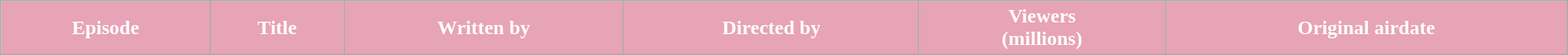<table class="wikitable plainrowheaders" style="width:100%;">
<tr style="color:#fff;">
<th style="background:#E7A3B7;">Episode</th>
<th style="background:#E7A3B7;">Title</th>
<th style="background:#E7A3B7;">Written by</th>
<th style="background:#E7A3B7;">Directed by</th>
<th style="background:#E7A3B7;">Viewers<br>(millions)</th>
<th style="background:#E7A3B7;">Original airdate<br></th>
</tr>
</table>
